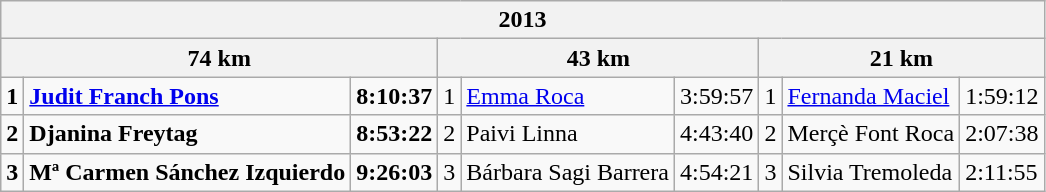<table class="wikitable">
<tr>
<th colspan="9">2013</th>
</tr>
<tr>
<th colspan="3"><strong>74 km</strong></th>
<th colspan="3">43 km</th>
<th colspan="3">21 km</th>
</tr>
<tr>
<td><strong>1</strong></td>
<td><strong><a href='#'>Judit Franch Pons</a></strong></td>
<td><strong>8:10:37</strong></td>
<td>1</td>
<td><a href='#'>Emma Roca</a></td>
<td>3:59:57</td>
<td>1</td>
<td><a href='#'>Fernanda Maciel</a></td>
<td>1:59:12</td>
</tr>
<tr>
<td><strong>2</strong></td>
<td><strong>Djanina Freytag</strong></td>
<td><strong>8:53:22</strong></td>
<td>2</td>
<td>Paivi Linna</td>
<td>4:43:40</td>
<td>2</td>
<td>Merçè Font Roca</td>
<td>2:07:38</td>
</tr>
<tr>
<td><strong>3</strong></td>
<td><strong>Mª Carmen Sánchez Izquierdo</strong></td>
<td><strong>9:26:03</strong></td>
<td>3</td>
<td>Bárbara Sagi Barrera</td>
<td>4:54:21</td>
<td>3</td>
<td>Silvia Tremoleda</td>
<td>2:11:55</td>
</tr>
</table>
